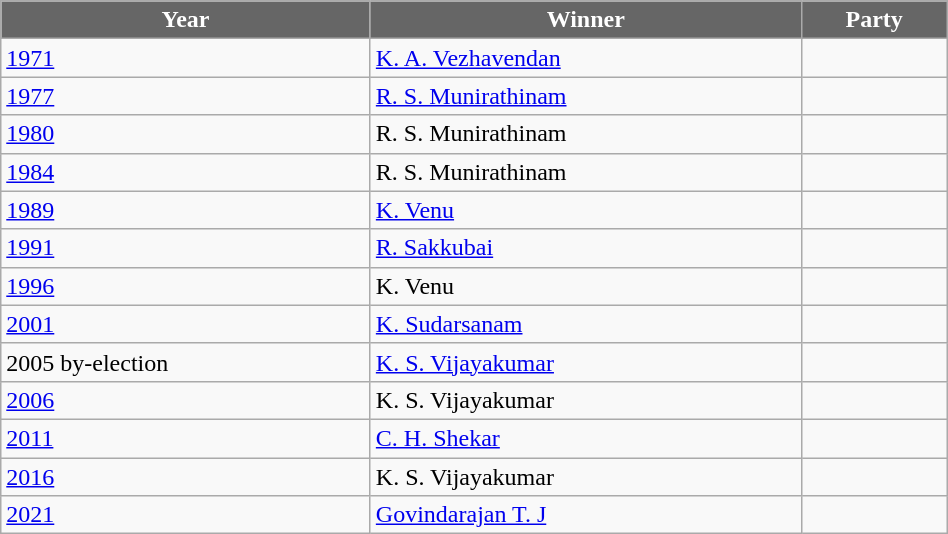<table class="wikitable" width="50%">
<tr>
<th style="background-color:#666666; color:white">Year</th>
<th style="background-color:#666666; color:white">Winner</th>
<th style="background-color:#666666; color:white" colspan="2">Party</th>
</tr>
<tr>
<td><a href='#'>1971</a></td>
<td><a href='#'>K. A. Vezhavendan</a></td>
<td></td>
</tr>
<tr>
<td><a href='#'>1977</a></td>
<td><a href='#'>R. S. Munirathinam</a></td>
<td></td>
</tr>
<tr>
<td><a href='#'>1980</a></td>
<td>R. S. Munirathinam</td>
<td></td>
</tr>
<tr>
<td><a href='#'>1984</a></td>
<td>R. S. Munirathinam</td>
<td></td>
</tr>
<tr>
<td><a href='#'>1989</a></td>
<td><a href='#'>K. Venu</a></td>
<td></td>
</tr>
<tr>
<td><a href='#'>1991</a></td>
<td><a href='#'>R. Sakkubai</a></td>
<td></td>
</tr>
<tr>
<td><a href='#'>1996</a></td>
<td>K. Venu</td>
<td></td>
</tr>
<tr>
<td><a href='#'>2001</a></td>
<td><a href='#'>K. Sudarsanam</a></td>
<td></td>
</tr>
<tr>
<td>2005 by-election</td>
<td><a href='#'>K. S. Vijayakumar</a></td>
<td></td>
</tr>
<tr>
<td><a href='#'>2006</a></td>
<td>K. S. Vijayakumar</td>
<td></td>
</tr>
<tr>
<td><a href='#'>2011</a></td>
<td><a href='#'>C. H. Shekar</a></td>
<td></td>
</tr>
<tr>
<td><a href='#'>2016</a></td>
<td>K. S. Vijayakumar</td>
<td></td>
</tr>
<tr>
<td><a href='#'>2021</a></td>
<td><a href='#'>Govindarajan T. J</a></td>
<td></td>
</tr>
</table>
